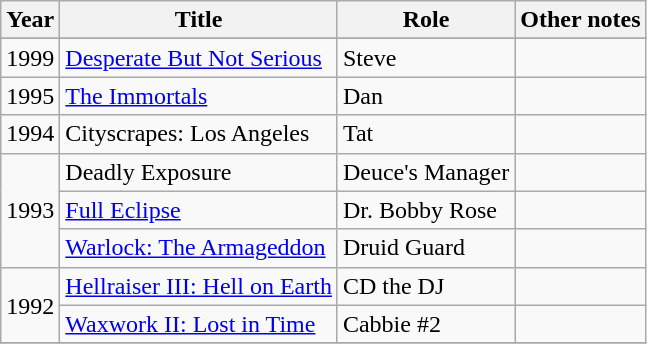<table class="wikitable">
<tr>
<th>Year</th>
<th>Title</th>
<th>Role</th>
<th>Other notes</th>
</tr>
<tr>
</tr>
<tr>
<td>1999</td>
<td><a href='#'>Desperate But Not Serious</a></td>
<td>Steve</td>
<td></td>
</tr>
<tr>
<td>1995</td>
<td><a href='#'>The Immortals</a></td>
<td>Dan</td>
<td></td>
</tr>
<tr>
<td>1994</td>
<td>Cityscrapes: Los Angeles</td>
<td>Tat</td>
<td></td>
</tr>
<tr>
<td rowspan="3">1993</td>
<td>Deadly Exposure</td>
<td>Deuce's Manager</td>
<td></td>
</tr>
<tr>
<td><a href='#'>Full Eclipse</a></td>
<td>Dr. Bobby Rose</td>
<td></td>
</tr>
<tr>
<td><a href='#'>Warlock: The Armageddon</a></td>
<td>Druid Guard</td>
<td></td>
</tr>
<tr>
<td rowspan="2">1992</td>
<td><a href='#'>Hellraiser III: Hell on Earth</a></td>
<td>CD the DJ</td>
<td></td>
</tr>
<tr>
<td><a href='#'>Waxwork II: Lost in Time</a></td>
<td>Cabbie #2</td>
<td></td>
</tr>
<tr>
</tr>
</table>
